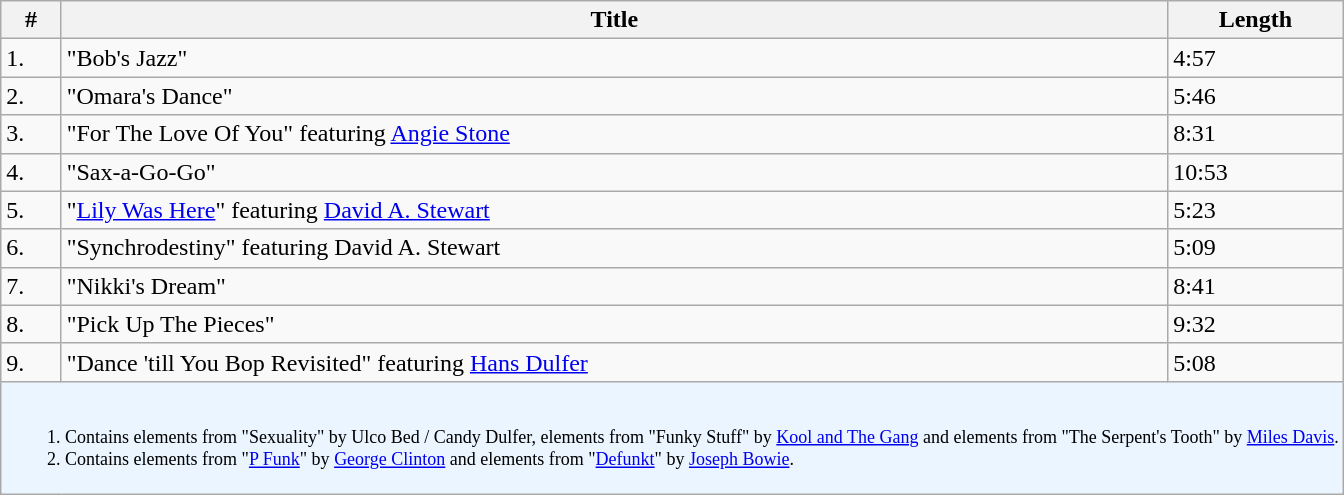<table class="wikitable">
<tr>
<th bgcolor="#ebf5ff">#</th>
<th bgcolor="#ebf5ff">Title</th>
<th bgcolor="#ebf5ff">Length</th>
</tr>
<tr>
<td>1.</td>
<td>"Bob's Jazz"</td>
<td>4:57</td>
</tr>
<tr>
<td>2.</td>
<td>"Omara's Dance"</td>
<td>5:46</td>
</tr>
<tr>
<td>3.</td>
<td>"For The Love Of You" featuring <a href='#'>Angie Stone</a></td>
<td>8:31</td>
</tr>
<tr>
<td>4.</td>
<td>"Sax-a-Go-Go" </td>
<td>10:53</td>
</tr>
<tr>
<td>5.</td>
<td>"<a href='#'>Lily Was Here</a>" featuring <a href='#'>David A. Stewart</a></td>
<td>5:23</td>
</tr>
<tr>
<td>6.</td>
<td>"Synchrodestiny" featuring David A. Stewart</td>
<td>5:09</td>
</tr>
<tr>
<td>7.</td>
<td>"Nikki's Dream"</td>
<td>8:41</td>
</tr>
<tr>
<td>8.</td>
<td>"Pick Up The Pieces" </td>
<td>9:32</td>
</tr>
<tr>
<td>9.</td>
<td>"Dance 'till You Bop Revisited" featuring <a href='#'>Hans Dulfer</a></td>
<td>5:08</td>
</tr>
<tr bgcolor="#ebf5ff" style="font-size:75%; ">
<td colspan=3><br><ol><li> Contains elements from "Sexuality" by Ulco Bed / Candy Dulfer, elements from "Funky Stuff" by <a href='#'>Kool and The Gang</a> and elements from "The Serpent's Tooth" by <a href='#'>Miles Davis</a>.</li><li> Contains elements from "<a href='#'>P Funk</a>" by <a href='#'>George Clinton</a> and elements from "<a href='#'>Defunkt</a>" by <a href='#'>Joseph Bowie</a>.</li></ol></td>
</tr>
</table>
